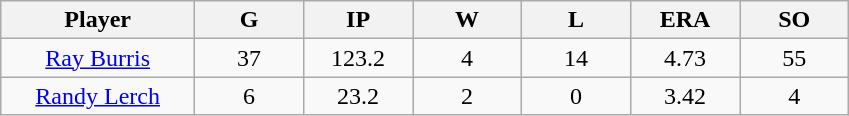<table class="wikitable sortable">
<tr>
<th bgcolor="#DDDDFF" width="16%">Player</th>
<th bgcolor="#DDDDFF" width="9%">G</th>
<th bgcolor="#DDDDFF" width="9%">IP</th>
<th bgcolor="#DDDDFF" width="9%">W</th>
<th bgcolor="#DDDDFF" width="9%">L</th>
<th bgcolor="#DDDDFF" width="9%">ERA</th>
<th bgcolor="#DDDDFF" width="9%">SO</th>
</tr>
<tr align="center">
<td><a href='#'>Ray Burris</a></td>
<td>37</td>
<td>123.2</td>
<td>4</td>
<td>14</td>
<td>4.73</td>
<td>55</td>
</tr>
<tr align="center">
<td><a href='#'>Randy Lerch</a></td>
<td>6</td>
<td>23.2</td>
<td>2</td>
<td>0</td>
<td>3.42</td>
<td>4</td>
</tr>
</table>
